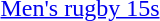<table>
<tr>
<td><a href='#'>Men's rugby 15s</a></td>
<td align=center></td>
<td align=center></td>
<td align=center></td>
</tr>
</table>
